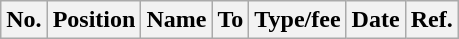<table class="wikitable plainrowheaders sortable" style="text-align:center; text-align:left">
<tr>
<th>No.</th>
<th>Position</th>
<th>Name</th>
<th>To</th>
<th>Type/fee</th>
<th>Date</th>
<th>Ref.</th>
</tr>
</table>
